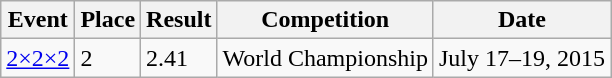<table class="wikitable">
<tr>
<th>Event</th>
<th>Place</th>
<th>Result</th>
<th>Competition</th>
<th>Date</th>
</tr>
<tr>
<td><a href='#'>2×2×2</a></td>
<td>2</td>
<td>2.41</td>
<td>World Championship</td>
<td>July 17–19, 2015</td>
</tr>
</table>
